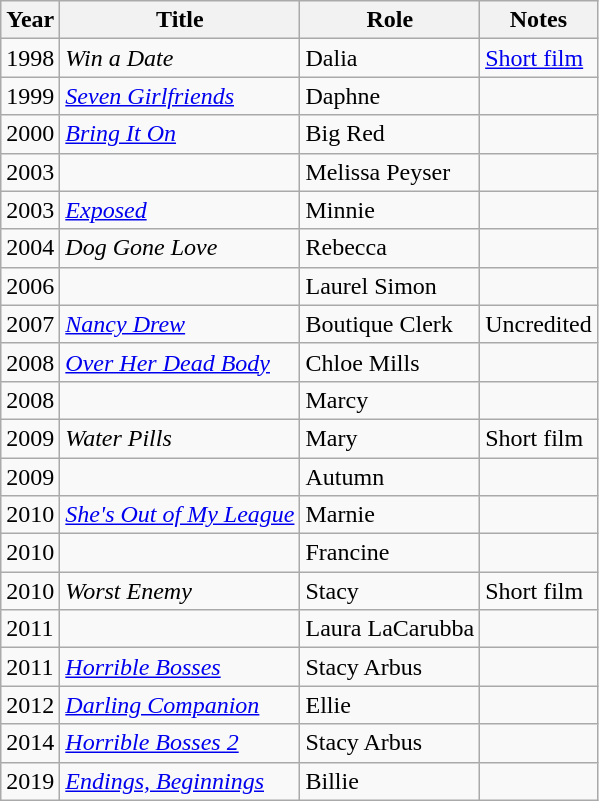<table class="wikitable sortable">
<tr>
<th>Year</th>
<th>Title</th>
<th>Role</th>
<th class="unsortable">Notes</th>
</tr>
<tr>
<td>1998</td>
<td><em>Win a Date</em></td>
<td>Dalia</td>
<td><a href='#'>Short film</a></td>
</tr>
<tr>
<td>1999</td>
<td><em><a href='#'>Seven Girlfriends</a></em></td>
<td>Daphne</td>
<td></td>
</tr>
<tr>
<td>2000</td>
<td><em><a href='#'>Bring It On</a></em></td>
<td>Big Red</td>
<td></td>
</tr>
<tr>
<td>2003</td>
<td><em></em></td>
<td>Melissa Peyser</td>
<td></td>
</tr>
<tr>
<td>2003</td>
<td><em><a href='#'>Exposed</a></em></td>
<td>Minnie</td>
<td></td>
</tr>
<tr>
<td>2004</td>
<td><em>Dog Gone Love</em></td>
<td>Rebecca</td>
<td></td>
</tr>
<tr>
<td>2006</td>
<td><em></em></td>
<td>Laurel Simon</td>
<td></td>
</tr>
<tr>
<td>2007</td>
<td><em><a href='#'>Nancy Drew</a></em></td>
<td>Boutique Clerk</td>
<td>Uncredited</td>
</tr>
<tr>
<td>2008</td>
<td><em><a href='#'>Over Her Dead Body</a></em></td>
<td>Chloe Mills</td>
<td></td>
</tr>
<tr>
<td>2008</td>
<td><em></em></td>
<td>Marcy</td>
<td></td>
</tr>
<tr>
<td>2009</td>
<td><em>Water Pills</em></td>
<td>Mary</td>
<td>Short film</td>
</tr>
<tr>
<td>2009</td>
<td><em></em></td>
<td>Autumn</td>
<td></td>
</tr>
<tr>
<td>2010</td>
<td><em><a href='#'>She's Out of My League</a></em></td>
<td>Marnie</td>
<td></td>
</tr>
<tr>
<td>2010</td>
<td><em></em></td>
<td>Francine</td>
<td></td>
</tr>
<tr>
<td>2010</td>
<td><em>Worst Enemy</em></td>
<td>Stacy</td>
<td>Short film</td>
</tr>
<tr>
<td>2011</td>
<td><em></em></td>
<td>Laura LaCarubba</td>
<td></td>
</tr>
<tr>
<td>2011</td>
<td><em><a href='#'>Horrible Bosses</a></em></td>
<td>Stacy Arbus</td>
<td></td>
</tr>
<tr>
<td>2012</td>
<td><em><a href='#'>Darling Companion</a></em></td>
<td>Ellie</td>
<td></td>
</tr>
<tr>
<td>2014</td>
<td><em><a href='#'>Horrible Bosses 2</a></em></td>
<td>Stacy Arbus</td>
<td></td>
</tr>
<tr>
<td>2019</td>
<td><em><a href='#'>Endings, Beginnings</a></em></td>
<td>Billie</td>
<td></td>
</tr>
</table>
